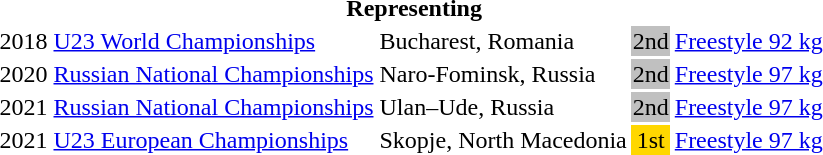<table>
<tr>
<th colspan="6">Representing </th>
</tr>
<tr>
<td>2018</td>
<td><a href='#'>U23 World Championships</a></td>
<td>Bucharest, Romania</td>
<td align="center" bgcolor="silver">2nd</td>
<td><a href='#'>Freestyle 92 kg</a></td>
<td></td>
</tr>
<tr>
<td>2020</td>
<td><a href='#'>Russian National Championships</a></td>
<td>Naro-Fominsk, Russia</td>
<td align="center" bgcolor="silver">2nd</td>
<td><a href='#'>Freestyle 97 kg</a></td>
<td></td>
</tr>
<tr>
<td>2021</td>
<td><a href='#'>Russian National Championships</a></td>
<td>Ulan–Ude, Russia</td>
<td align="center" bgcolor="silver">2nd</td>
<td><a href='#'>Freestyle 97 kg</a></td>
<td></td>
</tr>
<tr>
<td>2021</td>
<td><a href='#'>U23 European Championships</a></td>
<td>Skopje, North Macedonia</td>
<td align="center" bgcolor="gold">1st</td>
<td><a href='#'>Freestyle 97 kg</a></td>
<td></td>
</tr>
</table>
